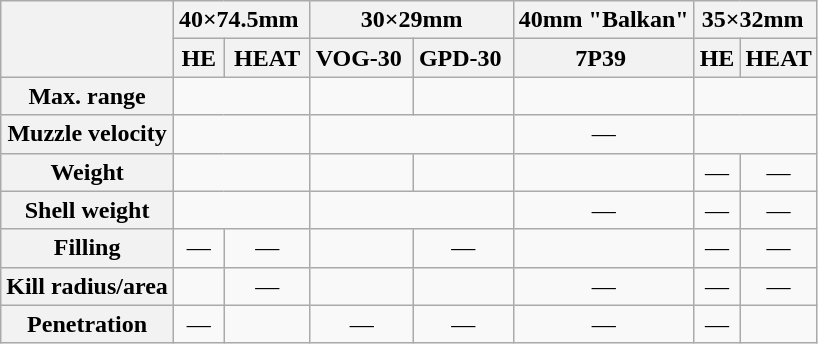<table class="wikitable" style="text-align:center;">
<tr>
<th rowspan="2"></th>
<th colspan="2">40×74.5mm </th>
<th colspan="2">30×29mm</th>
<th colspan="1">40mm "Balkan"</th>
<th colspan="2">35×32mm </th>
</tr>
<tr>
<th>HE</th>
<th>HEAT</th>
<th>VOG-30 </th>
<th>GPD-30 </th>
<th>7P39 </th>
<th>HE</th>
<th>HEAT</th>
</tr>
<tr>
<th>Max. range</th>
<td colspan="2"></td>
<td></td>
<td></td>
<td></td>
<td colspan="2"></td>
</tr>
<tr>
<th>Muzzle velocity</th>
<td colspan="2"></td>
<td colspan="2" style="padding-left:10px; padding-right:10px;"></td>
<td>—</td>
<td colspan="2"></td>
</tr>
<tr>
<th>Weight</th>
<td colspan="2"></td>
<td></td>
<td></td>
<td></td>
<td>—</td>
<td>—</td>
</tr>
<tr>
<th>Shell weight</th>
<td colspan="2"></td>
<td colspan="2"></td>
<td>—</td>
<td>—</td>
<td>—</td>
</tr>
<tr>
<th>Filling</th>
<td>—</td>
<td>—</td>
<td></td>
<td>—</td>
<td></td>
<td>—</td>
<td>—</td>
</tr>
<tr>
<th>Kill radius/area</th>
<td></td>
<td>—</td>
<td></td>
<td></td>
<td>—</td>
<td>—</td>
<td>—</td>
</tr>
<tr>
<th>Penetration</th>
<td>—</td>
<td></td>
<td>—</td>
<td>—</td>
<td>—</td>
<td>—</td>
<td></td>
</tr>
</table>
